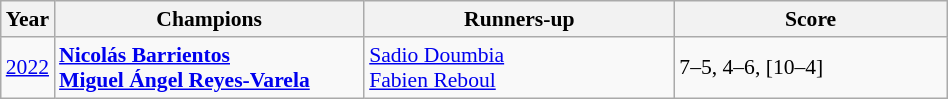<table class="wikitable" style="font-size:90%">
<tr>
<th>Year</th>
<th width="200">Champions</th>
<th width="200">Runners-up</th>
<th width="175">Score</th>
</tr>
<tr>
<td><a href='#'>2022</a></td>
<td> <strong><a href='#'>Nicolás Barrientos</a></strong><br> <strong><a href='#'>Miguel Ángel Reyes-Varela</a></strong></td>
<td> <a href='#'>Sadio Doumbia</a><br> <a href='#'>Fabien Reboul</a></td>
<td>7–5, 4–6, [10–4]</td>
</tr>
</table>
